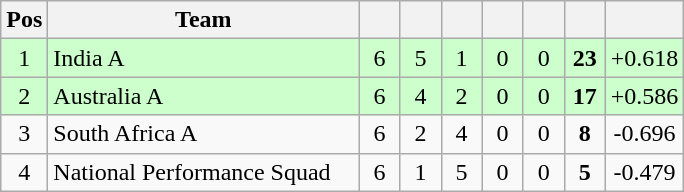<table class="wikitable">
<tr>
<th>Pos</th>
<th style="width:200px;">Team</th>
<th width="20"></th>
<th width="20"></th>
<th width="20"></th>
<th width="20"></th>
<th width="20"></th>
<th width="20"></th>
<th><a href='#'></a></th>
</tr>
<tr style="text-align:center; background:#cfc;">
<td>1</td>
<td style="text-align:left;">India A</td>
<td>6</td>
<td>5</td>
<td>1</td>
<td>0</td>
<td>0</td>
<td><strong>23</strong></td>
<td>+0.618</td>
</tr>
<tr style="text-align:center; background:#cfc;">
<td>2</td>
<td style="text-align:left;">Australia A</td>
<td>6</td>
<td>4</td>
<td>2</td>
<td>0</td>
<td>0</td>
<td><strong>17</strong></td>
<td>+0.586</td>
</tr>
<tr style="text-align:center;">
<td>3</td>
<td style="text-align:left;">South Africa A</td>
<td>6</td>
<td>2</td>
<td>4</td>
<td>0</td>
<td>0</td>
<td><strong>8</strong></td>
<td>-0.696</td>
</tr>
<tr style="text-align:center;">
<td>4</td>
<td style="text-align:left;">National Performance Squad</td>
<td>6</td>
<td>1</td>
<td>5</td>
<td>0</td>
<td>0</td>
<td><strong>5</strong></td>
<td>-0.479</td>
</tr>
</table>
